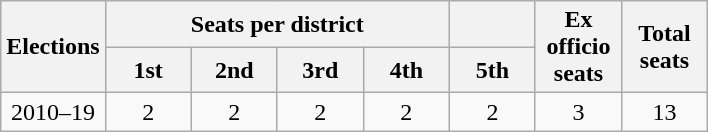<table class="wikitable" style="text-align:center">
<tr>
<th rowspan="2">Elections</th>
<th colspan="4">Seats per district</th>
<th></th>
<th rowspan="2" width="50px">Ex officio seats</th>
<th rowspan="2" width="50px">Total seats</th>
</tr>
<tr>
<th width="50px">1st</th>
<th width="50px">2nd</th>
<th width="50px">3rd</th>
<th width="50px">4th</th>
<th width="50px">5th</th>
</tr>
<tr>
<td>2010–19</td>
<td>2</td>
<td>2</td>
<td>2</td>
<td>2</td>
<td>2</td>
<td>3</td>
<td>13</td>
</tr>
</table>
